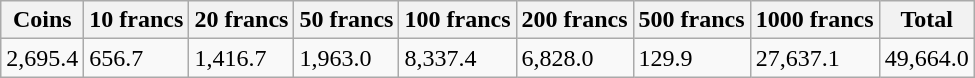<table class="wikitable">
<tr>
<th>Coins</th>
<th>10 francs</th>
<th>20 francs</th>
<th>50 francs</th>
<th>100 francs</th>
<th>200 francs</th>
<th>500 francs</th>
<th>1000 francs</th>
<th>Total</th>
</tr>
<tr>
<td>2,695.4</td>
<td>656.7</td>
<td>1,416.7</td>
<td>1,963.0</td>
<td>8,337.4</td>
<td>6,828.0</td>
<td>129.9</td>
<td>27,637.1</td>
<td>49,664.0</td>
</tr>
</table>
